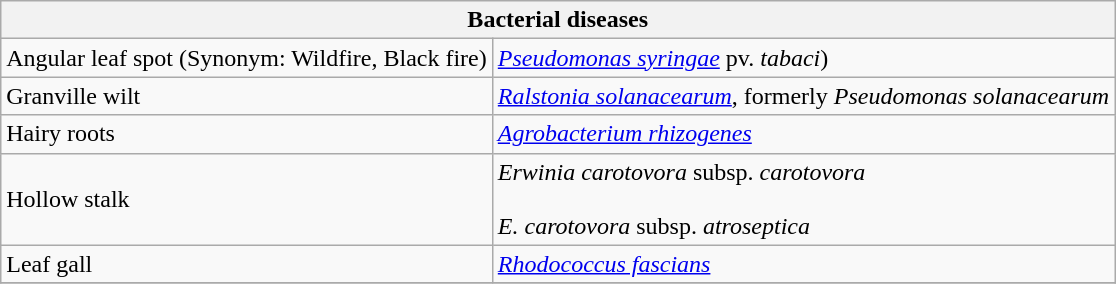<table class="wikitable" style="clear">
<tr>
<th colspan=2><strong>Bacterial diseases</strong><br></th>
</tr>
<tr>
<td>Angular leaf spot (Synonym: Wildfire, Black fire)</td>
<td><em><a href='#'>Pseudomonas syringae</a></em> pv. <em>tabaci</em>)</td>
</tr>
<tr>
<td>Granville wilt</td>
<td><em><a href='#'>Ralstonia solanacearum</a></em>, formerly <em>Pseudomonas solanacearum</em></td>
</tr>
<tr>
<td>Hairy roots</td>
<td><em><a href='#'>Agrobacterium rhizogenes</a></em></td>
</tr>
<tr>
<td>Hollow stalk</td>
<td><em>Erwinia carotovora</em> subsp. <em>carotovora</em> <br><br><em>E. carotovora</em> subsp. <em>atroseptica</em></td>
</tr>
<tr>
<td>Leaf gall</td>
<td><em><a href='#'>Rhodococcus fascians</a></em></td>
</tr>
<tr>
</tr>
</table>
